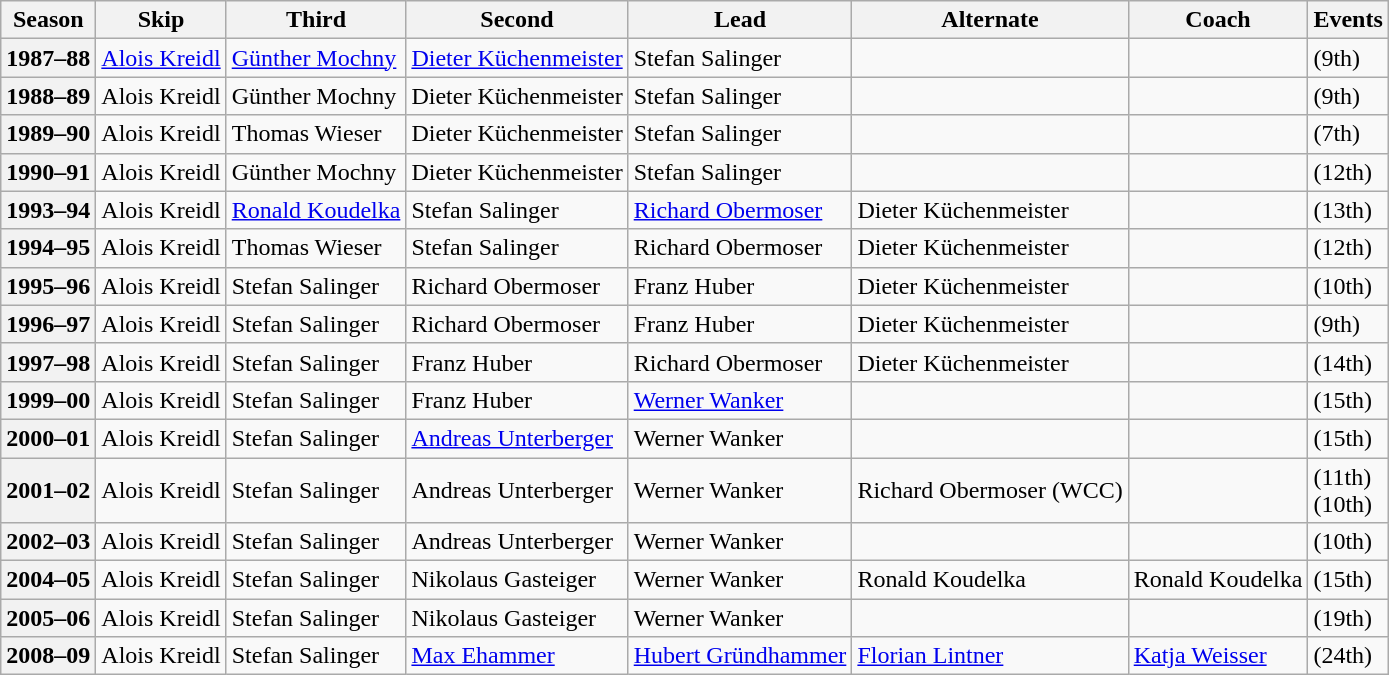<table class="wikitable">
<tr>
<th scope="col">Season</th>
<th scope="col">Skip</th>
<th scope="col">Third</th>
<th scope="col">Second</th>
<th scope="col">Lead</th>
<th scope="col">Alternate</th>
<th scope="col">Coach</th>
<th scope="col">Events</th>
</tr>
<tr>
<th scope="row">1987–88</th>
<td><a href='#'>Alois Kreidl</a></td>
<td><a href='#'>Günther Mochny</a></td>
<td><a href='#'>Dieter Küchenmeister</a></td>
<td>Stefan Salinger</td>
<td></td>
<td></td>
<td> (9th)</td>
</tr>
<tr>
<th scope="row">1988–89</th>
<td>Alois Kreidl</td>
<td>Günther Mochny</td>
<td>Dieter Küchenmeister</td>
<td>Stefan Salinger</td>
<td></td>
<td></td>
<td> (9th)</td>
</tr>
<tr>
<th scope="row">1989–90</th>
<td>Alois Kreidl</td>
<td>Thomas Wieser</td>
<td>Dieter Küchenmeister</td>
<td>Stefan Salinger</td>
<td></td>
<td></td>
<td> (7th)</td>
</tr>
<tr>
<th scope="row">1990–91</th>
<td>Alois Kreidl</td>
<td>Günther Mochny</td>
<td>Dieter Küchenmeister</td>
<td>Stefan Salinger</td>
<td></td>
<td></td>
<td> (12th)</td>
</tr>
<tr>
<th scope="row">1993–94</th>
<td>Alois Kreidl</td>
<td><a href='#'>Ronald Koudelka</a></td>
<td>Stefan Salinger</td>
<td><a href='#'>Richard Obermoser</a></td>
<td>Dieter Küchenmeister</td>
<td></td>
<td> (13th)</td>
</tr>
<tr>
<th scope="row">1994–95</th>
<td>Alois Kreidl</td>
<td>Thomas Wieser</td>
<td>Stefan Salinger</td>
<td>Richard Obermoser</td>
<td>Dieter Küchenmeister</td>
<td></td>
<td> (12th)</td>
</tr>
<tr>
<th scope="row">1995–96</th>
<td>Alois Kreidl</td>
<td>Stefan Salinger</td>
<td>Richard Obermoser</td>
<td>Franz Huber</td>
<td>Dieter Küchenmeister</td>
<td></td>
<td> (10th)</td>
</tr>
<tr>
<th scope="row">1996–97</th>
<td>Alois Kreidl</td>
<td>Stefan Salinger</td>
<td>Richard Obermoser</td>
<td>Franz Huber</td>
<td>Dieter Küchenmeister</td>
<td></td>
<td> (9th)</td>
</tr>
<tr>
<th scope="row">1997–98</th>
<td>Alois Kreidl</td>
<td>Stefan Salinger</td>
<td>Franz Huber</td>
<td>Richard Obermoser</td>
<td>Dieter Küchenmeister</td>
<td></td>
<td> (14th)</td>
</tr>
<tr>
<th scope="row">1999–00</th>
<td>Alois Kreidl</td>
<td>Stefan Salinger</td>
<td>Franz Huber</td>
<td><a href='#'>Werner Wanker</a></td>
<td></td>
<td></td>
<td> (15th)</td>
</tr>
<tr>
<th scope="row">2000–01</th>
<td>Alois Kreidl</td>
<td>Stefan Salinger</td>
<td><a href='#'>Andreas Unterberger</a></td>
<td>Werner Wanker</td>
<td></td>
<td></td>
<td> (15th)</td>
</tr>
<tr>
<th scope="row">2001–02</th>
<td>Alois Kreidl</td>
<td>Stefan Salinger</td>
<td>Andreas Unterberger</td>
<td>Werner Wanker</td>
<td>Richard Obermoser (WCC)</td>
<td></td>
<td> (11th)<br> (10th)</td>
</tr>
<tr>
<th scope="row">2002–03</th>
<td>Alois Kreidl</td>
<td>Stefan Salinger</td>
<td>Andreas Unterberger</td>
<td>Werner Wanker</td>
<td></td>
<td></td>
<td> (10th)</td>
</tr>
<tr>
<th scope="row">2004–05</th>
<td>Alois Kreidl</td>
<td>Stefan Salinger</td>
<td>Nikolaus Gasteiger</td>
<td>Werner Wanker</td>
<td>Ronald Koudelka</td>
<td>Ronald Koudelka</td>
<td> (15th)</td>
</tr>
<tr>
<th scope="row">2005–06</th>
<td>Alois Kreidl</td>
<td>Stefan Salinger</td>
<td>Nikolaus Gasteiger</td>
<td>Werner Wanker</td>
<td></td>
<td></td>
<td> (19th)</td>
</tr>
<tr>
<th scope="row">2008–09</th>
<td>Alois Kreidl</td>
<td>Stefan Salinger</td>
<td><a href='#'>Max Ehammer</a></td>
<td><a href='#'>Hubert Gründhammer</a></td>
<td><a href='#'>Florian Lintner</a></td>
<td><a href='#'>Katja Weisser</a></td>
<td> (24th)</td>
</tr>
</table>
